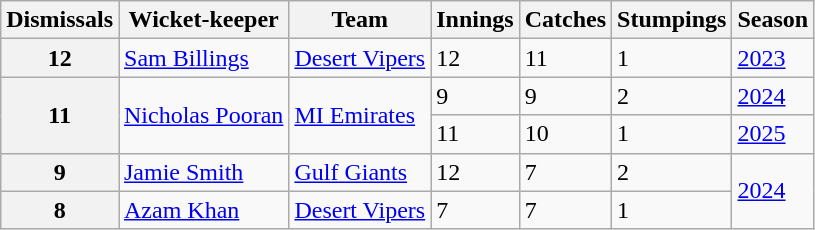<table class="wikitable">
<tr>
<th>Dismissals</th>
<th>Wicket-keeper</th>
<th>Team</th>
<th>Innings</th>
<th>Catches</th>
<th>Stumpings</th>
<th>Season</th>
</tr>
<tr>
<th>12</th>
<td><a href='#'>Sam Billings</a></td>
<td><a href='#'>Desert Vipers</a></td>
<td>12</td>
<td>11</td>
<td>1</td>
<td><a href='#'>2023</a></td>
</tr>
<tr>
<th rowspan="2">11</th>
<td rowspan="2"><a href='#'>Nicholas Pooran</a></td>
<td rowspan="2"><a href='#'>MI Emirates</a></td>
<td>9</td>
<td>9</td>
<td>2</td>
<td><a href='#'>2024</a></td>
</tr>
<tr>
<td>11</td>
<td>10</td>
<td>1</td>
<td><a href='#'>2025</a></td>
</tr>
<tr>
<th>9</th>
<td><a href='#'>Jamie Smith</a></td>
<td><a href='#'>Gulf Giants</a></td>
<td>12</td>
<td>7</td>
<td>2</td>
<td rowspan="2"><a href='#'>2024</a></td>
</tr>
<tr>
<th>8</th>
<td><a href='#'>Azam Khan</a></td>
<td><a href='#'>Desert Vipers</a></td>
<td>7</td>
<td>7</td>
<td>1</td>
</tr>
</table>
